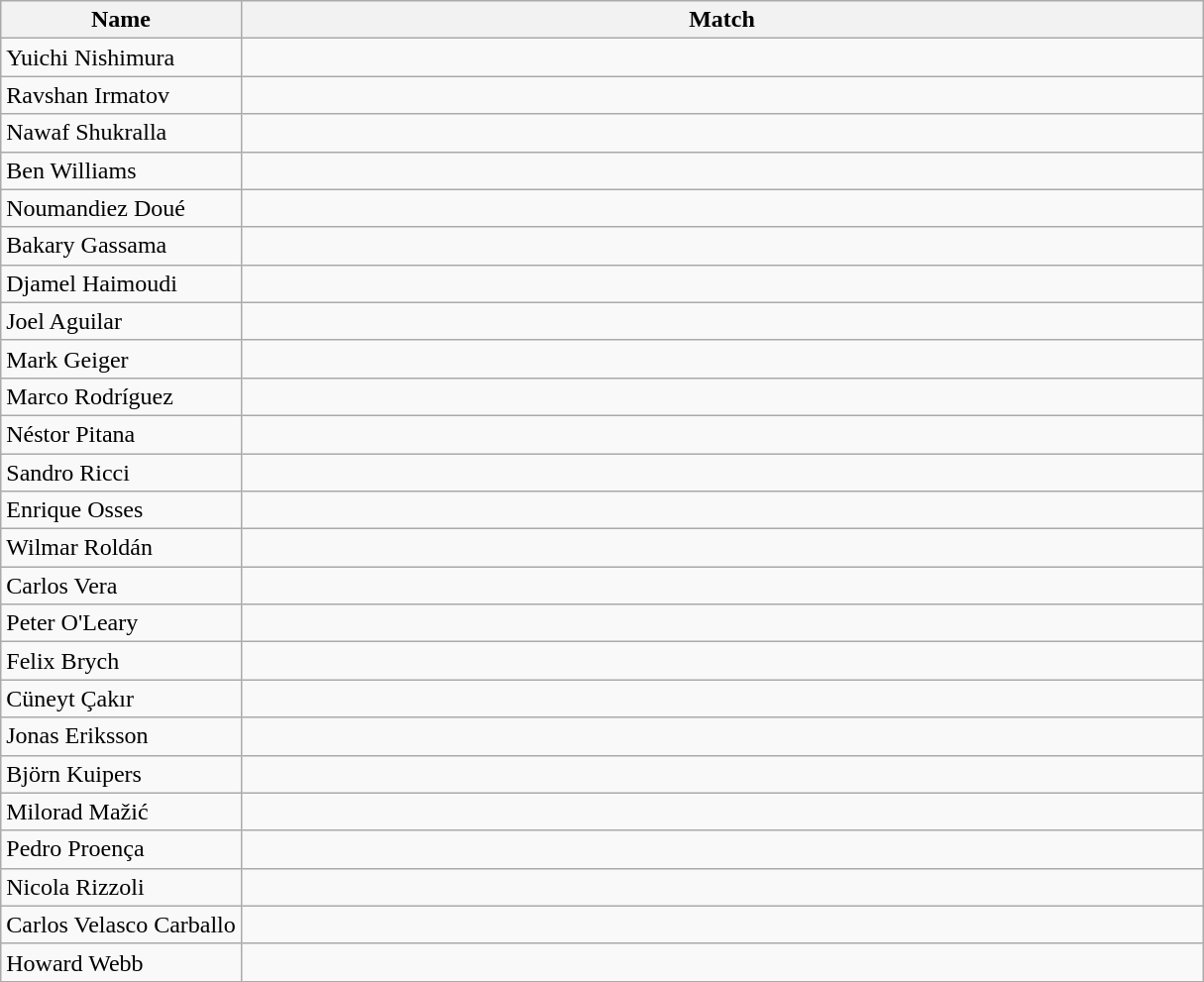<table class="wikitable">
<tr>
<th width="20%">Name</th>
<th width="80%">Match</th>
</tr>
<tr>
<td>Yuichi Nishimura</td>
<td><br></td>
</tr>
<tr>
<td>Ravshan Irmatov</td>
<td><br>

</td>
</tr>
<tr>
<td>Nawaf Shukralla</td>
<td><br>
</td>
</tr>
<tr>
<td>Ben Williams</td>
<td><br>

</td>
</tr>
<tr>
<td>Noumandiez Doué</td>
<td><br></td>
</tr>
<tr>
<td>Bakary Gassama</td>
<td><br></td>
</tr>
<tr>
<td>Djamel Haimoudi</td>
<td><br>


</td>
</tr>
<tr>
<td>Joel Aguilar</td>
<td><br>
</td>
</tr>
<tr>
<td>Mark Geiger</td>
<td><br>

</td>
</tr>
<tr>
<td>Marco Rodríguez</td>
<td><br>

</td>
</tr>
<tr>
<td>Néstor Pitana</td>
<td><br>


</td>
</tr>
<tr>
<td>Sandro Ricci</td>
<td><br>

</td>
</tr>
<tr>
<td>Enrique Osses</td>
<td><br>
</td>
</tr>
<tr>
<td>Wilmar Roldán</td>
<td><br>
</td>
</tr>
<tr>
<td>Carlos Vera</td>
<td><br>
</td>
</tr>
<tr>
<td>Peter O'Leary</td>
<td><br></td>
</tr>
<tr>
<td>Felix Brych</td>
<td><br>
</td>
</tr>
<tr>
<td>Cüneyt Çakır</td>
<td><br>

</td>
</tr>
<tr>
<td>Jonas Eriksson</td>
<td><br>

</td>
</tr>
<tr>
<td>Björn Kuipers</td>
<td><br>

</td>
</tr>
<tr>
<td>Milorad Mažić</td>
<td><br>
</td>
</tr>
<tr>
<td>Pedro Proença</td>
<td><br>

</td>
</tr>
<tr>
<td>Nicola Rizzoli</td>
<td><br>


</td>
</tr>
<tr>
<td>Carlos Velasco Carballo</td>
<td><br>

</td>
</tr>
<tr>
<td>Howard Webb</td>
<td><br>
</td>
</tr>
</table>
